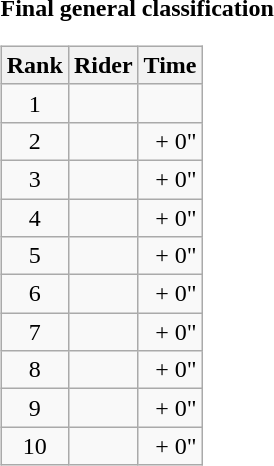<table>
<tr>
<td><strong>Final general classification</strong><br><table class="wikitable">
<tr>
<th scope="col">Rank</th>
<th scope="col">Rider</th>
<th scope="col">Time</th>
</tr>
<tr>
<td style="text-align:center;">1</td>
<td></td>
<td style="text-align:right;"></td>
</tr>
<tr>
<td style="text-align:center;">2</td>
<td></td>
<td style="text-align:right;">+ 0"</td>
</tr>
<tr>
<td style="text-align:center;">3</td>
<td></td>
<td style="text-align:right;">+ 0"</td>
</tr>
<tr>
<td style="text-align:center;">4</td>
<td></td>
<td style="text-align:right;">+ 0"</td>
</tr>
<tr>
<td style="text-align:center;">5</td>
<td></td>
<td style="text-align:right;">+ 0"</td>
</tr>
<tr>
<td style="text-align:center;">6</td>
<td></td>
<td style="text-align:right;">+ 0"</td>
</tr>
<tr>
<td style="text-align:center;">7</td>
<td></td>
<td style="text-align:right;">+ 0"</td>
</tr>
<tr>
<td style="text-align:center;">8</td>
<td></td>
<td style="text-align:right;">+ 0"</td>
</tr>
<tr>
<td style="text-align:center;">9</td>
<td></td>
<td style="text-align:right;">+ 0"</td>
</tr>
<tr>
<td style="text-align:center;">10</td>
<td></td>
<td style="text-align:right;">+ 0"</td>
</tr>
</table>
</td>
</tr>
</table>
